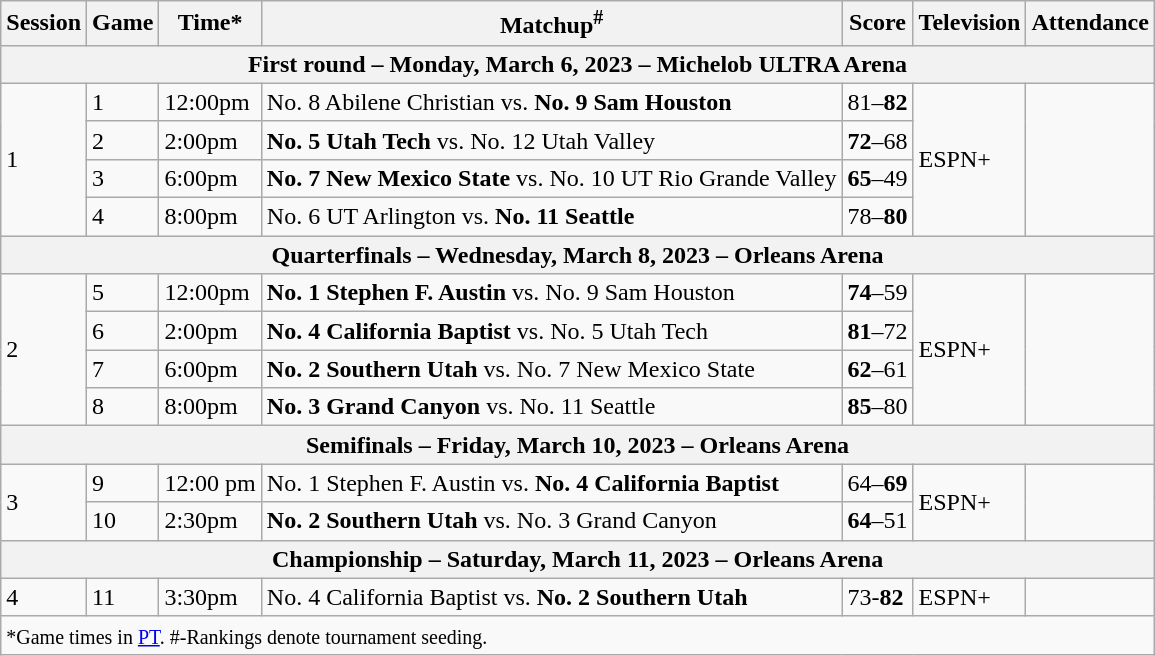<table class="wikitable">
<tr>
<th>Session</th>
<th>Game</th>
<th>Time*</th>
<th>Matchup<sup>#</sup></th>
<th>Score</th>
<th>Television</th>
<th>Attendance</th>
</tr>
<tr>
<th colspan="7">First round – Monday, March 6, 2023 – Michelob ULTRA Arena</th>
</tr>
<tr>
<td rowspan="4">1</td>
<td>1</td>
<td>12:00pm</td>
<td>No. 8 Abilene Christian vs. <strong>No. 9 Sam Houston</strong></td>
<td>81–<strong>82</strong></td>
<td rowspan="4">ESPN+</td>
<td rowspan="4"></td>
</tr>
<tr>
<td>2</td>
<td>2:00pm</td>
<td><strong>No. 5 Utah Tech</strong> vs. No. 12 Utah Valley</td>
<td><strong>72</strong>–68</td>
</tr>
<tr>
<td>3</td>
<td>6:00pm</td>
<td><strong>No. 7 New Mexico State</strong> vs. No. 10 UT Rio Grande Valley</td>
<td><strong>65</strong>–49</td>
</tr>
<tr>
<td>4</td>
<td>8:00pm</td>
<td>No. 6 UT Arlington vs. <strong>No. 11 Seattle</strong></td>
<td>78–<strong>80</strong></td>
</tr>
<tr>
<th colspan="7">Quarterfinals – Wednesday, March 8, 2023 – Orleans Arena</th>
</tr>
<tr>
<td rowspan="4">2</td>
<td>5</td>
<td>12:00pm</td>
<td><strong>No. 1 Stephen F. Austin</strong> vs. No. 9 Sam Houston</td>
<td><strong>74</strong>–59</td>
<td rowspan="4">ESPN+</td>
<td rowspan="4"></td>
</tr>
<tr>
<td>6</td>
<td>2:00pm</td>
<td><strong>No. 4 California Baptist</strong> vs. No. 5 Utah Tech</td>
<td><strong>81</strong>–72</td>
</tr>
<tr>
<td>7</td>
<td>6:00pm</td>
<td><strong>No. 2 Southern Utah</strong> vs. No. 7 New Mexico State</td>
<td><strong>62</strong>–61</td>
</tr>
<tr>
<td>8</td>
<td>8:00pm</td>
<td><strong>No. 3 Grand Canyon</strong> vs. No. 11 Seattle</td>
<td><strong>85</strong>–80</td>
</tr>
<tr>
<th colspan="7">Semifinals – Friday, March 10, 2023 – Orleans Arena</th>
</tr>
<tr>
<td rowspan="2">3</td>
<td>9</td>
<td>12:00 pm</td>
<td>No. 1 Stephen F. Austin vs. <strong>No. 4 California Baptist</strong></td>
<td>64–<strong>69</strong></td>
<td rowspan="2">ESPN+</td>
<td rowspan="2"></td>
</tr>
<tr>
<td>10</td>
<td>2:30pm</td>
<td><strong>No. 2 Southern Utah</strong> vs. No. 3 Grand Canyon</td>
<td><strong>64</strong>–51</td>
</tr>
<tr>
<th colspan="7">Championship – Saturday, March 11, 2023 – Orleans Arena</th>
</tr>
<tr>
<td>4</td>
<td>11</td>
<td>3:30pm</td>
<td>No. 4 California Baptist vs. <strong>No. 2 Southern Utah</strong></td>
<td>73-<strong>82</strong></td>
<td>ESPN+</td>
<td></td>
</tr>
<tr>
<td colspan="7"><small>*Game times in <a href='#'>PT</a>. #-Rankings denote tournament seeding.</small></td>
</tr>
</table>
